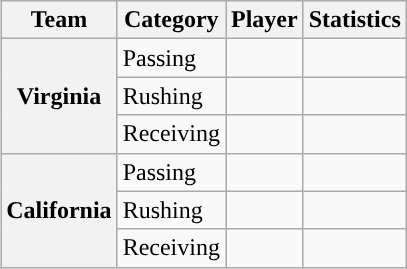<table class="wikitable" style="float:right">
<tr>
<th>Team</th>
<th>Category</th>
<th>Player</th>
<th>Statistics</th>
</tr>
<tr>
<th rowspan=3>Virginia</th>
<td>Passing</td>
<td></td>
<td></td>
</tr>
<tr>
<td>Rushing</td>
<td></td>
<td></td>
</tr>
<tr>
<td>Receiving</td>
<td></td>
<td></td>
</tr>
<tr>
<th rowspan=3>California</th>
<td>Passing</td>
<td></td>
<td></td>
</tr>
<tr>
<td>Rushing</td>
<td></td>
<td></td>
</tr>
<tr>
<td>Receiving</td>
<td></td>
<td></td>
</tr>
</table>
